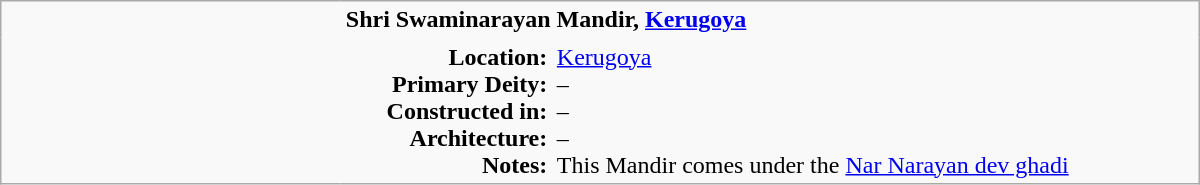<table class="wikitable plain" border="0" width="800">
<tr>
<td width="220px" rowspan="2" style="border:none;"></td>
<td valign="top" colspan=2 style="border:none;"><strong>Shri Swaminarayan Mandir, <a href='#'>Kerugoya</a></strong></td>
</tr>
<tr>
<td valign="top" style="text-align:right; border:none;"><strong>Location:</strong><br><strong>Primary Deity:</strong><br><strong>Constructed in:</strong><br><strong>Architecture:</strong><br><strong>Notes:</strong></td>
<td valign="top" style="border:none;"><a href='#'>Kerugoya</a> <br>– <br>– <br>– <br>This Mandir comes under the <a href='#'>Nar Narayan dev ghadi</a></td>
</tr>
</table>
